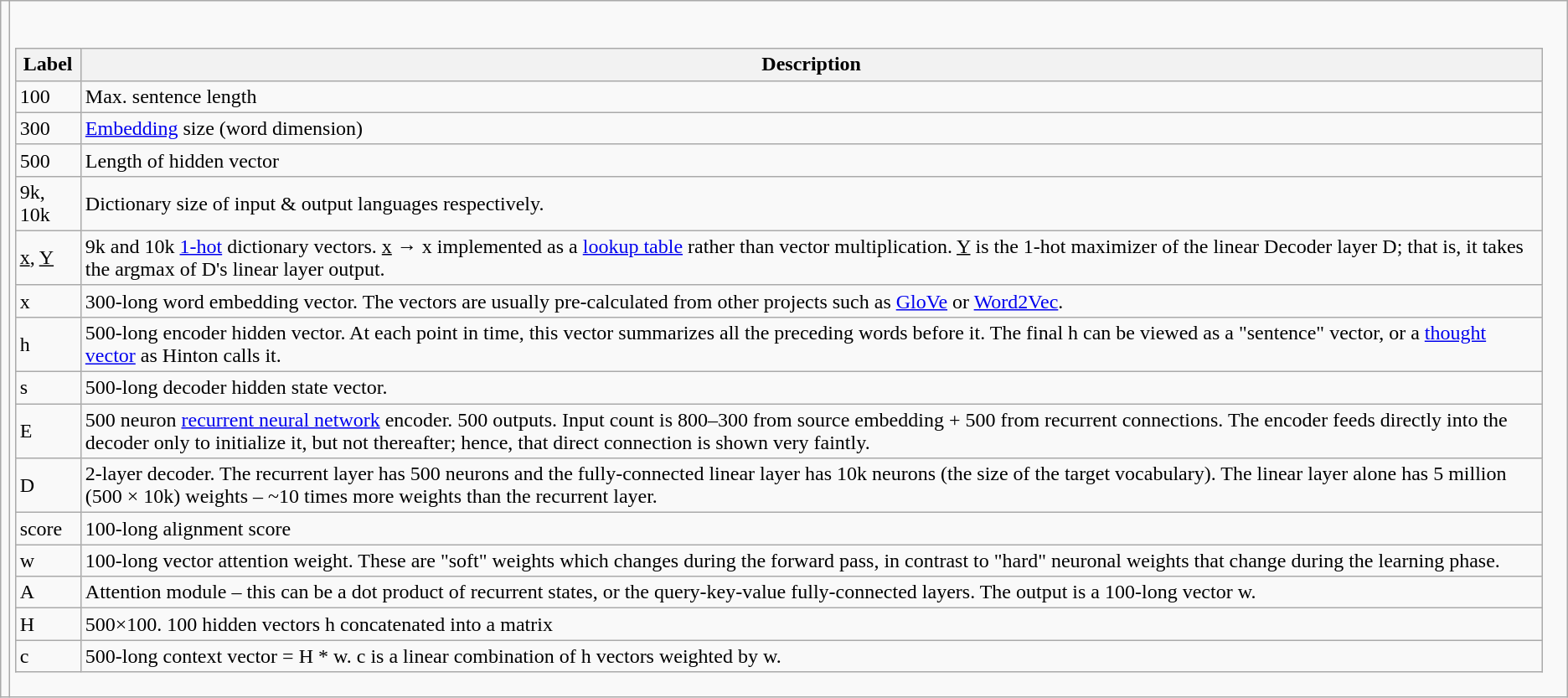<table class="wikitable">
<tr>
<td></td>
<td><br><table class="wikitable mw-collapsible mw-collapsed">
<tr>
<th>Label</th>
<th>Description</th>
</tr>
<tr>
<td>100</td>
<td>Max. sentence length</td>
</tr>
<tr>
<td>300</td>
<td><a href='#'>Embedding</a> size (word dimension)</td>
</tr>
<tr>
<td>500</td>
<td>Length of hidden vector</td>
</tr>
<tr>
<td>9k, 10k</td>
<td>Dictionary size of input & output languages respectively.</td>
</tr>
<tr>
<td><u>x</u>, <u>Y</u></td>
<td>9k and 10k <a href='#'>1-hot</a> dictionary vectors.  <u>x</u> → x implemented as a <a href='#'>lookup table</a> rather than vector multiplication.  <u>Y</u> is the 1-hot maximizer of the linear Decoder layer D; that is, it takes the argmax of D's linear layer output.</td>
</tr>
<tr>
<td>x</td>
<td>300-long word embedding vector.  The vectors are usually pre-calculated from other projects such as <a href='#'>GloVe</a> or <a href='#'>Word2Vec</a>.</td>
</tr>
<tr>
<td>h</td>
<td>500-long encoder hidden vector.  At each point in time, this vector summarizes all the preceding words before it.  The final h can be viewed as a "sentence" vector, or a <a href='#'>thought vector</a> as Hinton calls it.</td>
</tr>
<tr>
<td>s</td>
<td>500-long decoder hidden state vector.</td>
</tr>
<tr>
<td>E</td>
<td>500 neuron <a href='#'>recurrent neural network</a> encoder.  500 outputs.  Input count is 800–300 from source embedding + 500 from recurrent connections.  The encoder feeds directly into the decoder only to initialize it, but not thereafter; hence, that direct connection is shown very faintly.</td>
</tr>
<tr>
<td>D</td>
<td>2-layer decoder.  The recurrent layer has 500 neurons and the fully-connected linear layer has 10k neurons (the size of the target vocabulary).   The linear layer alone has 5 million (500 × 10k) weights – ~10 times more weights than the recurrent layer.</td>
</tr>
<tr>
<td>score</td>
<td>100-long alignment score</td>
</tr>
<tr>
<td>w</td>
<td>100-long vector attention weight.  These are "soft" weights which changes during the forward pass, in contrast to "hard" neuronal weights that change during the learning phase.</td>
</tr>
<tr>
<td>A</td>
<td>Attention module – this can be a dot product of recurrent states, or the query-key-value fully-connected layers.  The output is a 100-long vector w.</td>
</tr>
<tr>
<td>H</td>
<td>500×100. 100 hidden vectors h concatenated into a matrix</td>
</tr>
<tr>
<td>c</td>
<td>500-long context vector = H * w.  c is a linear combination of h vectors weighted by w.</td>
</tr>
</table>
</td>
</tr>
</table>
